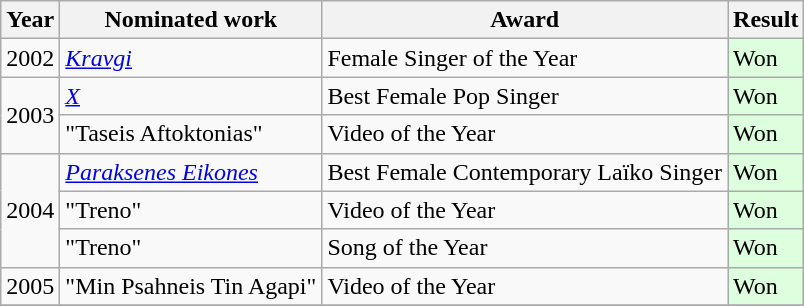<table class="wikitable">
<tr>
<th>Year</th>
<th>Nominated work</th>
<th>Award</th>
<th>Result</th>
</tr>
<tr>
<td>2002</td>
<td><em><a href='#'>Kravgi</a></em></td>
<td>Female Singer of the Year</td>
<td style="background: #ddffdd">Won</td>
</tr>
<tr>
<td rowspan="2">2003</td>
<td><em><a href='#'>X</a></em></td>
<td>Best Female Pop Singer</td>
<td style="background: #ddffdd">Won</td>
</tr>
<tr>
<td>"Taseis Aftoktonias"</td>
<td>Video of the Year</td>
<td style="background: #ddffdd">Won</td>
</tr>
<tr>
<td rowspan="3">2004</td>
<td><em><a href='#'>Paraksenes Eikones</a></em></td>
<td>Best Female Contemporary Laïko Singer</td>
<td style="background: #ddffdd">Won</td>
</tr>
<tr>
<td>"Treno"</td>
<td>Video of the Year</td>
<td style="background: #ddffdd">Won</td>
</tr>
<tr>
<td>"Treno"</td>
<td>Song of the Year</td>
<td style="background: #ddffdd">Won</td>
</tr>
<tr>
<td>2005</td>
<td>"Min Psahneis Tin Agapi"</td>
<td>Video of the Year</td>
<td style="background: #ddffdd">Won</td>
</tr>
<tr>
</tr>
</table>
